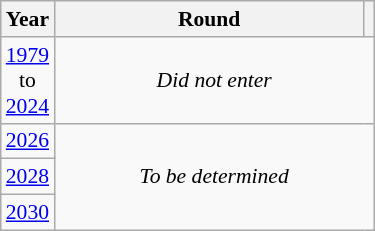<table class="wikitable" style="text-align: center; font-size:90%">
<tr>
<th>Year</th>
<th style="width:200px">Round</th>
<th></th>
</tr>
<tr>
<td><a href='#'>1979</a><br>to<br><a href='#'>2024</a></td>
<td colspan="2"><em>Did not enter</em></td>
</tr>
<tr>
<td><a href='#'>2026</a></td>
<td colspan="2" rowspan="3"><em>To be determined</em></td>
</tr>
<tr>
<td><a href='#'>2028</a></td>
</tr>
<tr>
<td><a href='#'>2030</a></td>
</tr>
</table>
